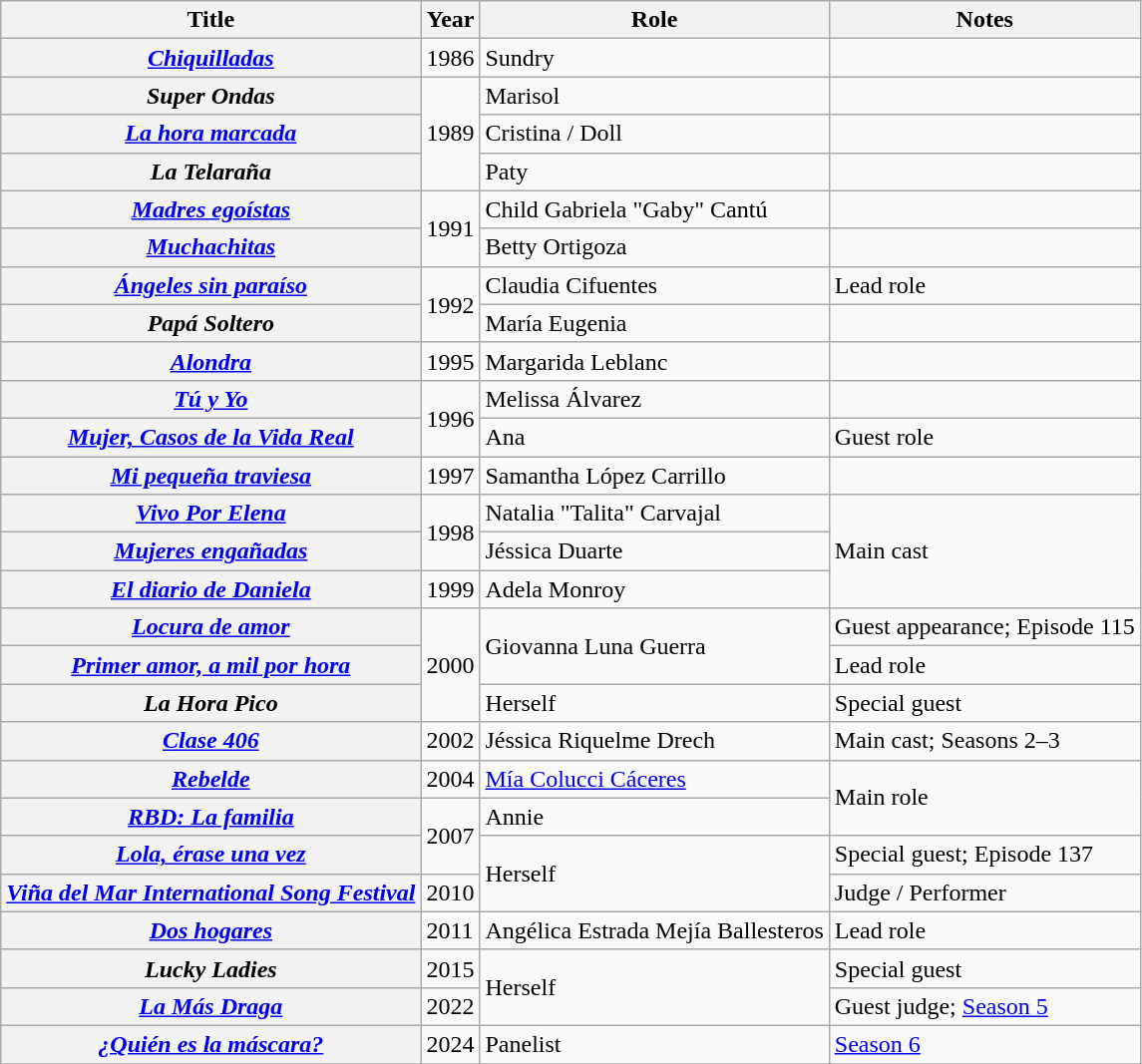<table class="wikitable plainrowheaders" style="margin-right: 0;">
<tr>
<th scope="col">Title</th>
<th scope="col">Year</th>
<th scope="col">Role</th>
<th scope="col">Notes</th>
</tr>
<tr>
<th scope=row><em><a href='#'>Chiquilladas</a></em></th>
<td>1986</td>
<td>Sundry</td>
<td></td>
</tr>
<tr>
<th scope=row><em>Super Ondas</em></th>
<td rowspan=3>1989</td>
<td>Marisol</td>
<td></td>
</tr>
<tr>
<th scope=row><em><a href='#'>La hora marcada</a></em></th>
<td>Cristina / Doll</td>
<td></td>
</tr>
<tr>
<th scope=row><em>La Telaraña</em></th>
<td>Paty</td>
<td></td>
</tr>
<tr>
<th scope=row><em><a href='#'>Madres egoístas</a></em></th>
<td rowspan=2>1991</td>
<td>Child Gabriela "Gaby" Cantú</td>
<td></td>
</tr>
<tr>
<th scope=row><em><a href='#'>Muchachitas</a></em></th>
<td>Betty Ortigoza</td>
<td></td>
</tr>
<tr>
<th scope=row><em><a href='#'>Ángeles sin paraíso</a></em></th>
<td rowspan=2>1992</td>
<td>Claudia Cifuentes</td>
<td>Lead role</td>
</tr>
<tr>
<th scope=row><em>Papá Soltero</em></th>
<td>María Eugenia</td>
<td></td>
</tr>
<tr>
<th scope=row><em><a href='#'>Alondra</a></em></th>
<td>1995</td>
<td>Margarida Leblanc</td>
<td></td>
</tr>
<tr>
<th scope=row><em><a href='#'>Tú y Yo</a></em></th>
<td rowspan=2>1996</td>
<td>Melissa Álvarez</td>
<td></td>
</tr>
<tr>
<th scope=row><em><a href='#'>Mujer, Casos de la Vida Real</a></em></th>
<td>Ana</td>
<td>Guest role</td>
</tr>
<tr>
<th scope=row><em><a href='#'>Mi pequeña traviesa</a></em></th>
<td>1997</td>
<td>Samantha López Carrillo</td>
<td></td>
</tr>
<tr>
<th scope=row><em><a href='#'>Vivo Por Elena</a></em></th>
<td rowspan=2>1998</td>
<td>Natalia "Talita" Carvajal</td>
<td rowspan="3">Main cast</td>
</tr>
<tr>
<th scope=row><em><a href='#'>Mujeres engañadas</a></em></th>
<td>Jéssica Duarte</td>
</tr>
<tr>
<th scope=row><em><a href='#'>El diario de Daniela</a></em></th>
<td>1999</td>
<td>Adela Monroy</td>
</tr>
<tr>
<th scope=row><em><a href='#'>Locura de amor</a></em></th>
<td rowspan=3>2000</td>
<td rowspan=2>Giovanna Luna Guerra</td>
<td>Guest appearance; Episode 115</td>
</tr>
<tr>
<th scope=row><em><a href='#'>Primer amor, a mil por hora</a></em></th>
<td>Lead role</td>
</tr>
<tr>
<th scope=row><em>La Hora Pico</em></th>
<td>Herself</td>
<td>Special guest</td>
</tr>
<tr>
<th scope=row><em><a href='#'>Clase 406</a></em></th>
<td>2002</td>
<td>Jéssica Riquelme Drech</td>
<td>Main cast; Seasons 2–3</td>
</tr>
<tr>
<th scope=row><em><a href='#'>Rebelde</a></em></th>
<td>2004</td>
<td><a href='#'>Mía Colucci Cáceres</a></td>
<td rowspan="2">Main role</td>
</tr>
<tr>
<th scope=row><em><a href='#'>RBD: La familia</a></em></th>
<td rowspan=2>2007</td>
<td>Annie</td>
</tr>
<tr>
<th scope=row><em><a href='#'>Lola, érase una vez</a></em></th>
<td rowspan="2">Herself</td>
<td>Special guest; Episode 137</td>
</tr>
<tr ´>
<th scope=row><em><a href='#'>Viña del Mar International Song Festival</a></em></th>
<td>2010</td>
<td>Judge / Performer</td>
</tr>
<tr>
<th scope=row><em><a href='#'>Dos hogares</a></em></th>
<td>2011</td>
<td>Angélica Estrada Mejía Ballesteros</td>
<td>Lead role</td>
</tr>
<tr>
<th scope=row><em>Lucky Ladies</em></th>
<td>2015</td>
<td rowspan="2">Herself</td>
<td>Special guest</td>
</tr>
<tr>
<th scope=row><em><a href='#'>La Más Draga</a></em></th>
<td>2022</td>
<td>Guest judge; <a href='#'>Season 5</a></td>
</tr>
<tr>
<th scope=row><em><a href='#'>¿Quién es la máscara?</a></em></th>
<td>2024</td>
<td>Panelist</td>
<td><a href='#'>Season 6</a></td>
</tr>
<tr>
</tr>
</table>
